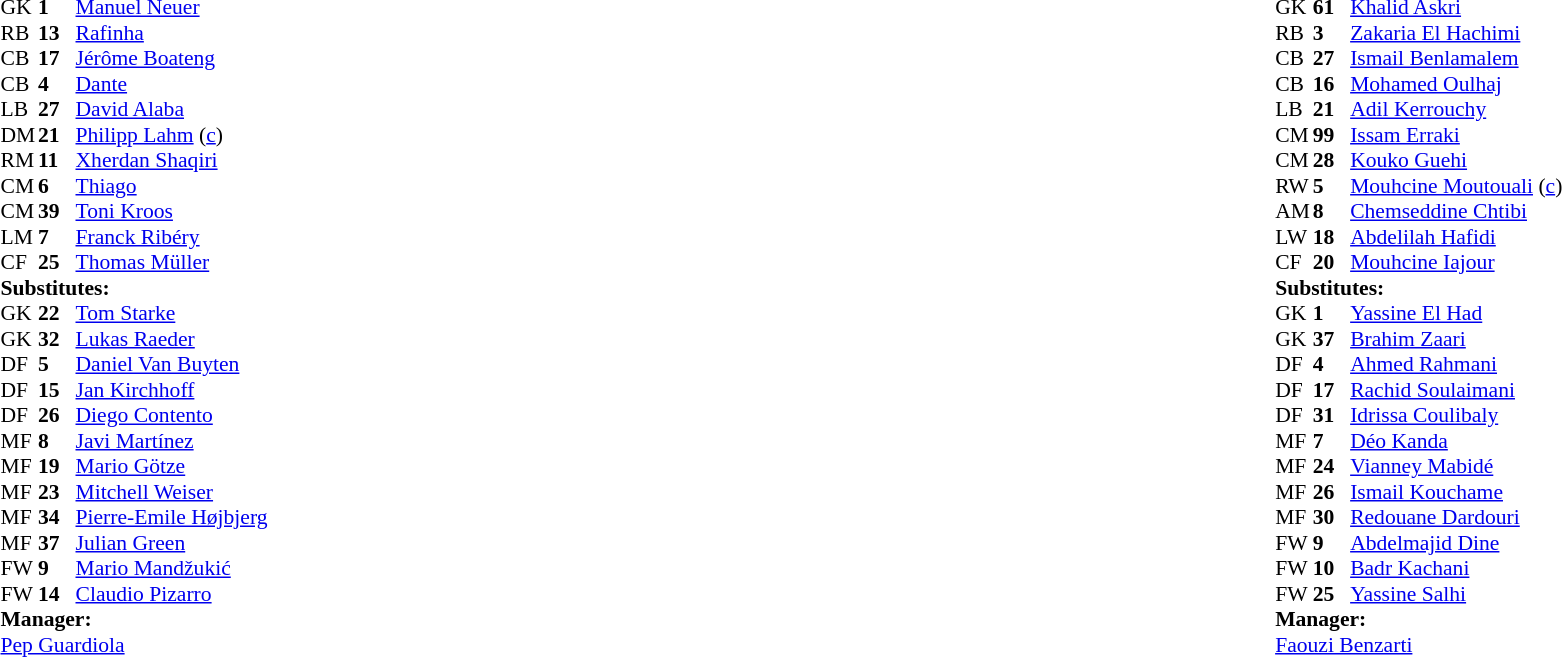<table style="width:100%">
<tr>
<td style="vertical-align:top; width:50%"><br><table style="font-size: 90%" cellspacing="0" cellpadding="0">
<tr>
<th width=25></th>
<th width=25></th>
</tr>
<tr>
<td>GK</td>
<td><strong>1</strong></td>
<td> <a href='#'>Manuel Neuer</a></td>
</tr>
<tr>
<td>RB</td>
<td><strong>13</strong></td>
<td> <a href='#'>Rafinha</a></td>
</tr>
<tr>
<td>CB</td>
<td><strong>17</strong></td>
<td> <a href='#'>Jérôme Boateng</a></td>
</tr>
<tr>
<td>CB</td>
<td><strong>4</strong></td>
<td> <a href='#'>Dante</a></td>
</tr>
<tr>
<td>LB</td>
<td><strong>27</strong></td>
<td> <a href='#'>David Alaba</a></td>
</tr>
<tr>
<td>DM</td>
<td><strong>21</strong></td>
<td> <a href='#'>Philipp Lahm</a> (<a href='#'>c</a>)</td>
</tr>
<tr>
<td>RM</td>
<td><strong>11</strong></td>
<td> <a href='#'>Xherdan Shaqiri</a></td>
<td></td>
<td></td>
</tr>
<tr>
<td>CM</td>
<td><strong>6</strong></td>
<td> <a href='#'>Thiago</a></td>
</tr>
<tr>
<td>CM</td>
<td><strong>39</strong></td>
<td> <a href='#'>Toni Kroos</a></td>
<td></td>
<td></td>
</tr>
<tr>
<td>LM</td>
<td><strong>7</strong></td>
<td> <a href='#'>Franck Ribéry</a></td>
</tr>
<tr>
<td>CF</td>
<td><strong>25</strong></td>
<td> <a href='#'>Thomas Müller</a></td>
<td></td>
<td></td>
</tr>
<tr>
<td colspan=3><strong>Substitutes:</strong></td>
</tr>
<tr>
<td>GK</td>
<td><strong>22</strong></td>
<td> <a href='#'>Tom Starke</a></td>
</tr>
<tr>
<td>GK</td>
<td><strong>32</strong></td>
<td> <a href='#'>Lukas Raeder</a></td>
</tr>
<tr>
<td>DF</td>
<td><strong>5</strong></td>
<td> <a href='#'>Daniel Van Buyten</a></td>
</tr>
<tr>
<td>DF</td>
<td><strong>15</strong></td>
<td> <a href='#'>Jan Kirchhoff</a></td>
</tr>
<tr>
<td>DF</td>
<td><strong>26</strong></td>
<td> <a href='#'>Diego Contento</a></td>
</tr>
<tr>
<td>MF</td>
<td><strong>8</strong></td>
<td> <a href='#'>Javi Martínez</a></td>
<td></td>
<td></td>
</tr>
<tr>
<td>MF</td>
<td><strong>19</strong></td>
<td> <a href='#'>Mario Götze</a></td>
<td></td>
<td></td>
</tr>
<tr>
<td>MF</td>
<td><strong>23</strong></td>
<td> <a href='#'>Mitchell Weiser</a></td>
</tr>
<tr>
<td>MF</td>
<td><strong>34</strong></td>
<td> <a href='#'>Pierre-Emile Højbjerg</a></td>
</tr>
<tr>
<td>MF</td>
<td><strong>37</strong></td>
<td> <a href='#'>Julian Green</a></td>
</tr>
<tr>
<td>FW</td>
<td><strong>9</strong></td>
<td> <a href='#'>Mario Mandžukić</a></td>
<td></td>
<td></td>
</tr>
<tr>
<td>FW</td>
<td><strong>14</strong></td>
<td> <a href='#'>Claudio Pizarro</a></td>
</tr>
<tr>
<td colspan=3><strong>Manager:</strong></td>
</tr>
<tr>
<td colspan=4> <a href='#'>Pep Guardiola</a></td>
</tr>
</table>
</td>
<td style="vertical-align:top"></td>
<td style="vertical-align:top; width:50%"><br><table cellspacing="0" cellpadding="0" style="font-size:90%; margin:auto;">
<tr>
<th width=25></th>
<th width=25></th>
</tr>
<tr>
<td>GK</td>
<td><strong>61</strong></td>
<td> <a href='#'>Khalid Askri</a></td>
</tr>
<tr>
<td>RB</td>
<td><strong>3</strong></td>
<td> <a href='#'>Zakaria El Hachimi</a></td>
</tr>
<tr>
<td>CB</td>
<td><strong>27</strong></td>
<td> <a href='#'>Ismail Benlamalem</a></td>
</tr>
<tr>
<td>CB</td>
<td><strong>16</strong></td>
<td> <a href='#'>Mohamed Oulhaj</a></td>
<td></td>
</tr>
<tr>
<td>LB</td>
<td><strong>21</strong></td>
<td> <a href='#'>Adil Kerrouchy</a></td>
</tr>
<tr>
<td>CM</td>
<td><strong>99</strong></td>
<td> <a href='#'>Issam Erraki</a></td>
</tr>
<tr>
<td>CM</td>
<td><strong>28</strong></td>
<td> <a href='#'>Kouko Guehi</a></td>
</tr>
<tr>
<td>RW</td>
<td><strong>5</strong></td>
<td> <a href='#'>Mouhcine Moutouali</a> (<a href='#'>c</a>)</td>
</tr>
<tr>
<td>AM</td>
<td><strong>8</strong></td>
<td> <a href='#'>Chemseddine Chtibi</a></td>
<td></td>
<td></td>
</tr>
<tr>
<td>LW</td>
<td><strong>18</strong></td>
<td> <a href='#'>Abdelilah Hafidi</a></td>
<td></td>
<td></td>
</tr>
<tr>
<td>CF</td>
<td><strong>20</strong></td>
<td> <a href='#'>Mouhcine Iajour</a></td>
<td></td>
<td></td>
</tr>
<tr>
<td colspan=3><strong>Substitutes:</strong></td>
</tr>
<tr>
<td>GK</td>
<td><strong>1</strong></td>
<td> <a href='#'>Yassine El Had</a></td>
</tr>
<tr>
<td>GK</td>
<td><strong>37</strong></td>
<td> <a href='#'>Brahim Zaari</a></td>
</tr>
<tr>
<td>DF</td>
<td><strong>4</strong></td>
<td> <a href='#'>Ahmed Rahmani</a></td>
</tr>
<tr>
<td>DF</td>
<td><strong>17</strong></td>
<td> <a href='#'>Rachid Soulaimani</a></td>
<td></td>
<td></td>
</tr>
<tr>
<td>DF</td>
<td><strong>31</strong></td>
<td> <a href='#'>Idrissa Coulibaly</a></td>
</tr>
<tr>
<td>MF</td>
<td><strong>7</strong></td>
<td> <a href='#'>Déo Kanda</a></td>
</tr>
<tr>
<td>MF</td>
<td><strong>24</strong></td>
<td> <a href='#'>Vianney Mabidé</a></td>
<td></td>
<td></td>
</tr>
<tr>
<td>MF</td>
<td><strong>26</strong></td>
<td> <a href='#'>Ismail Kouchame</a></td>
</tr>
<tr>
<td>MF</td>
<td><strong>30</strong></td>
<td> <a href='#'>Redouane Dardouri</a></td>
</tr>
<tr>
<td>FW</td>
<td><strong>9</strong></td>
<td> <a href='#'>Abdelmajid Dine</a></td>
</tr>
<tr>
<td>FW</td>
<td><strong>10</strong></td>
<td> <a href='#'>Badr Kachani</a></td>
<td></td>
<td></td>
</tr>
<tr>
<td>FW</td>
<td><strong>25</strong></td>
<td> <a href='#'>Yassine Salhi</a></td>
</tr>
<tr>
<td colspan=3><strong>Manager:</strong></td>
</tr>
<tr>
<td colspan=4> <a href='#'>Faouzi Benzarti</a></td>
</tr>
</table>
</td>
</tr>
</table>
